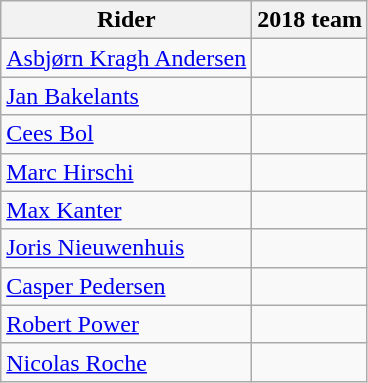<table class="wikitable">
<tr>
<th>Rider</th>
<th>2018 team</th>
</tr>
<tr>
<td><a href='#'>Asbjørn Kragh Andersen</a></td>
<td></td>
</tr>
<tr>
<td><a href='#'>Jan Bakelants</a></td>
<td></td>
</tr>
<tr>
<td><a href='#'>Cees Bol</a></td>
<td></td>
</tr>
<tr>
<td><a href='#'>Marc Hirschi</a></td>
<td></td>
</tr>
<tr>
<td><a href='#'>Max Kanter</a></td>
<td></td>
</tr>
<tr>
<td><a href='#'>Joris Nieuwenhuis</a></td>
<td></td>
</tr>
<tr>
<td><a href='#'>Casper Pedersen</a></td>
<td></td>
</tr>
<tr>
<td><a href='#'>Robert Power</a></td>
<td></td>
</tr>
<tr>
<td><a href='#'>Nicolas Roche</a></td>
<td></td>
</tr>
</table>
